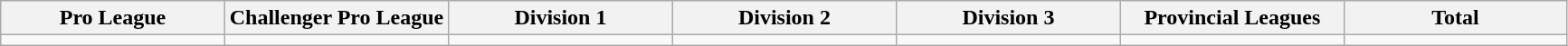<table class="wikitable">
<tr>
<th width="14.3%">Pro League</th>
<th width="14.3%">Challenger Pro League</th>
<th width="14.3%">Division 1</th>
<th width="14.3%">Division 2</th>
<th width="14.3%">Division 3</th>
<th width="14.3%">Provincial Leagues</th>
<th width="14.3%">Total</th>
</tr>
<tr>
<td></td>
<td></td>
<td></td>
<td></td>
<td></td>
<td></td>
<td></td>
</tr>
</table>
